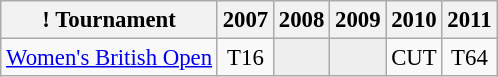<table class="wikitable" style="font-size:95%;text-align:center;">
<tr>
<th>! Tournament</th>
<th>2007</th>
<th>2008</th>
<th>2009</th>
<th>2010</th>
<th>2011</th>
</tr>
<tr>
<td align=left><a href='#'>Women's British Open</a></td>
<td>T16</td>
<td style="background:#eeeeee;"></td>
<td style="background:#eeeeee;"></td>
<td>CUT</td>
<td>T64</td>
</tr>
</table>
